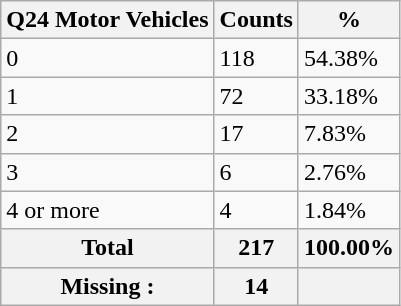<table class="wikitable sortable">
<tr>
<th>Q24 Motor Vehicles</th>
<th>Counts</th>
<th>%</th>
</tr>
<tr>
<td>0</td>
<td>118</td>
<td>54.38%</td>
</tr>
<tr>
<td>1</td>
<td>72</td>
<td>33.18%</td>
</tr>
<tr>
<td>2</td>
<td>17</td>
<td>7.83%</td>
</tr>
<tr>
<td>3</td>
<td>6</td>
<td>2.76%</td>
</tr>
<tr>
<td>4 or more</td>
<td>4</td>
<td>1.84%</td>
</tr>
<tr>
<th>Total</th>
<th>217</th>
<th>100.00%</th>
</tr>
<tr>
<th>Missing :</th>
<th>14</th>
<th></th>
</tr>
</table>
